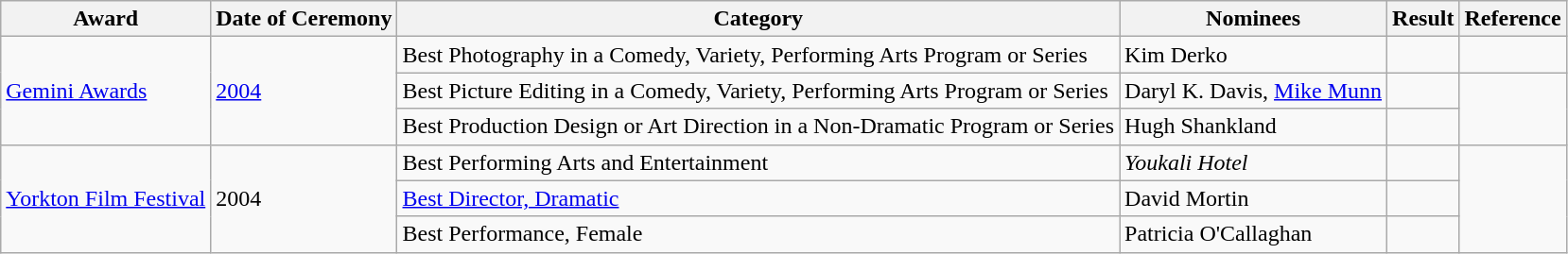<table class="wikitable">
<tr>
<th>Award</th>
<th>Date of Ceremony</th>
<th>Category</th>
<th>Nominees</th>
<th>Result</th>
<th>Reference</th>
</tr>
<tr>
<td rowspan="3"><a href='#'>Gemini Awards</a></td>
<td rowspan="3"><a href='#'>2004</a></td>
<td>Best Photography in a Comedy, Variety, Performing Arts Program or Series</td>
<td>Kim Derko</td>
<td></td>
<td></td>
</tr>
<tr>
<td>Best Picture Editing in a Comedy, Variety, Performing Arts Program or Series</td>
<td>Daryl K. Davis, <a href='#'>Mike Munn</a></td>
<td></td>
<td rowspan=2></td>
</tr>
<tr>
<td>Best Production Design or Art Direction in a Non-Dramatic Program or Series</td>
<td>Hugh Shankland</td>
<td></td>
</tr>
<tr>
<td rowspan="3"><a href='#'>Yorkton Film Festival</a></td>
<td rowspan="3">2004</td>
<td>Best Performing Arts and Entertainment</td>
<td><em>Youkali Hotel</em></td>
<td></td>
<td rowspan="3"></td>
</tr>
<tr>
<td><a href='#'>Best Director, Dramatic</a></td>
<td>David Mortin</td>
<td></td>
</tr>
<tr>
<td>Best Performance, Female</td>
<td>Patricia O'Callaghan</td>
<td></td>
</tr>
</table>
